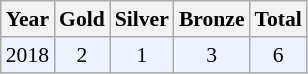<table class="sortable wikitable" style="font-size: 90%;">
<tr>
<th>Year</th>
<th>Gold</th>
<th>Silver</th>
<th>Bronze</th>
<th>Total</th>
</tr>
<tr style="background:#ECF2FF">
<td align="center">2018</td>
<td align="center">2</td>
<td align="center">1</td>
<td align="center">3</td>
<td align="center">6</td>
</tr>
</table>
